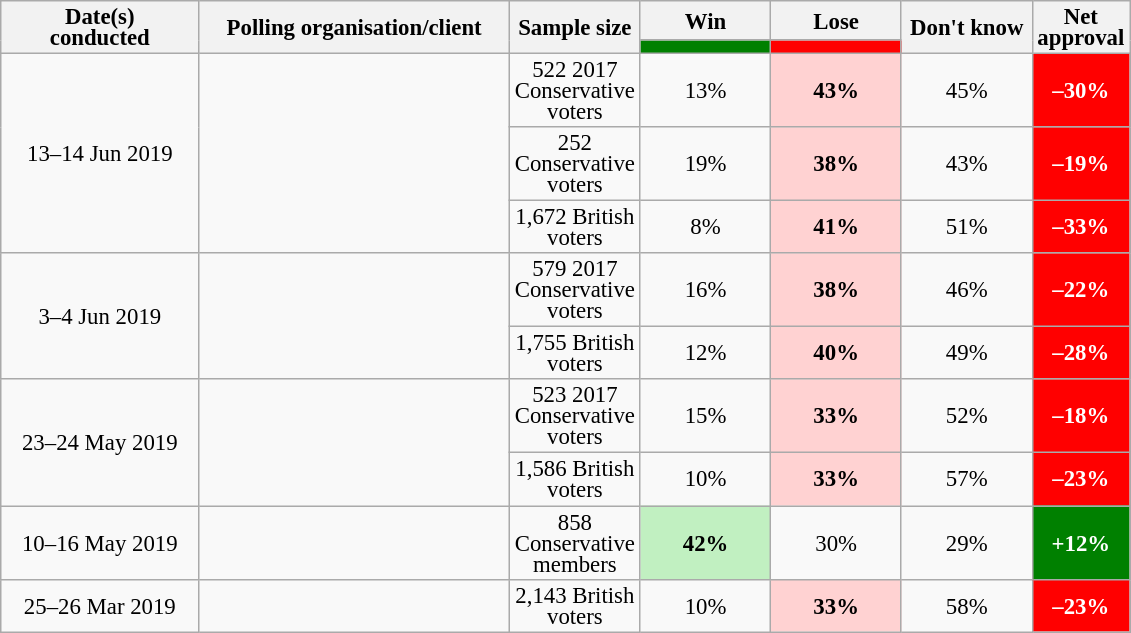<table class="wikitable collapsible sortable" style="text-align:center;font-size:95%;line-height:14px;">
<tr>
<th rowspan="2" style="width:125px;">Date(s)<br>conducted</th>
<th rowspan="2" style="width:200px;">Polling organisation/client</th>
<th rowspan="2" style="width:60px;">Sample size</th>
<th class="unsortable" style="width:80px;">Win</th>
<th class="unsortable" style="width: 80px;">Lose</th>
<th rowspan="2" class="unsortable" style="width:80px;">Don't know</th>
<th rowspan="2" class="unsortable" style="width:20px;">Net approval</th>
</tr>
<tr>
<th class="unsortable" style="background:green;width:60px;"></th>
<th class="unsortable" style="background:red;width:60px;"></th>
</tr>
<tr>
<td rowspan="3">13–14 Jun 2019</td>
<td rowspan="3"></td>
<td>522 2017 Conservative voters</td>
<td>13%</td>
<td style="background:#FFD2D2"><strong>43%</strong></td>
<td>45%</td>
<td style="background:red;color:white;"><strong>–30%</strong></td>
</tr>
<tr>
<td>252 Conservative voters</td>
<td>19%</td>
<td style="background:#FFD2D2"><strong>38%</strong></td>
<td>43%</td>
<td style="background:red;color:white;"><strong>–19%</strong></td>
</tr>
<tr>
<td>1,672 British voters</td>
<td>8%</td>
<td style="background:#FFD2D2"><strong>41%</strong></td>
<td>51%</td>
<td style="background:red;color:white;"><strong>–33%</strong></td>
</tr>
<tr>
<td rowspan="2">3–4 Jun 2019</td>
<td rowspan="2"></td>
<td>579 2017 Conservative voters</td>
<td>16%</td>
<td style="background:#FFD2D2"><strong>38%</strong></td>
<td>46%</td>
<td style="background:red;color:white;"><strong>–22%</strong></td>
</tr>
<tr>
<td>1,755 British voters</td>
<td>12%</td>
<td style="background:#FFD2D2"><strong>40%</strong></td>
<td>49%</td>
<td style="background:red;color:white;"><strong>–28%</strong></td>
</tr>
<tr>
<td rowspan="2">23–24 May 2019</td>
<td rowspan="2"></td>
<td>523 2017 Conservative voters</td>
<td>15%</td>
<td style="background:#FFD2D2"><strong>33%</strong></td>
<td>52%</td>
<td style="background:red;color:white;"><strong>–18%</strong></td>
</tr>
<tr>
<td>1,586 British voters</td>
<td>10%</td>
<td style="background:#FFD2D2"><strong>33%</strong></td>
<td>57%</td>
<td style="background:red;color:white;"><strong>–23%</strong></td>
</tr>
<tr>
<td>10–16 May 2019</td>
<td></td>
<td>858 Conservative members</td>
<td style="background:#C1F0C1"><strong>42%</strong></td>
<td>30%</td>
<td>29%</td>
<td style="background:green;color:white;"><strong>+12%</strong></td>
</tr>
<tr>
<td>25–26 Mar 2019</td>
<td></td>
<td>2,143 British voters</td>
<td>10%</td>
<td style="background:#FFD2D2"><strong>33%</strong></td>
<td>58%</td>
<td style="background:red;color:white;"><strong>–23%</strong></td>
</tr>
</table>
